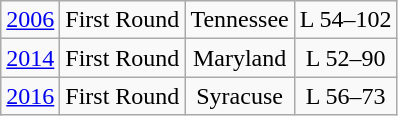<table class="wikitable">
<tr align="center">
<td><a href='#'>2006</a></td>
<td>First Round</td>
<td>Tennessee</td>
<td>L 54–102</td>
</tr>
<tr align="center">
<td><a href='#'>2014</a></td>
<td>First Round</td>
<td>Maryland</td>
<td>L 52–90</td>
</tr>
<tr align="center">
<td><a href='#'>2016</a></td>
<td>First Round</td>
<td>Syracuse</td>
<td>L 56–73</td>
</tr>
</table>
